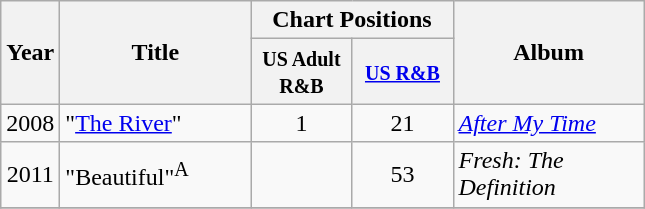<table class="wikitable">
<tr>
<th rowspan="2">Year</th>
<th rowspan="2" width="120">Title</th>
<th colspan="2">Chart Positions</th>
<th rowspan="2" width="120">Album</th>
</tr>
<tr>
<th width="60"><small>US Adult R&B</small></th>
<th width="60"><small><a href='#'>US R&B</a></small></th>
</tr>
<tr>
<td align="center" rowspan="1">2008</td>
<td>"<a href='#'>The River</a>"</td>
<td align="center">1</td>
<td align="center">21</td>
<td rowspan="1"><em><a href='#'>After My Time</a></em></td>
</tr>
<tr>
<td align="center" rowspan="1">2011</td>
<td>"Beautiful"<sup>A</sup></td>
<td align="center"></td>
<td align="center">53</td>
<td rowspan="1"><em>Fresh: The Definition</em></td>
</tr>
<tr>
</tr>
</table>
